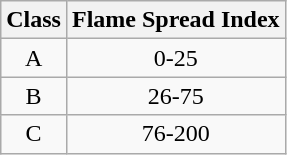<table class="wikitable" border="1">
<tr>
<th>Class</th>
<th>Flame Spread Index</th>
</tr>
<tr align="center">
<td>A</td>
<td>0-25</td>
</tr>
<tr align="center">
<td>B</td>
<td>26-75</td>
</tr>
<tr align="center">
<td>C</td>
<td>76-200</td>
</tr>
</table>
